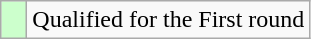<table class=wikitable>
<tr>
<td width=10px style="background-color:#ccffcc;"></td>
<td>Qualified for the First round</td>
</tr>
</table>
